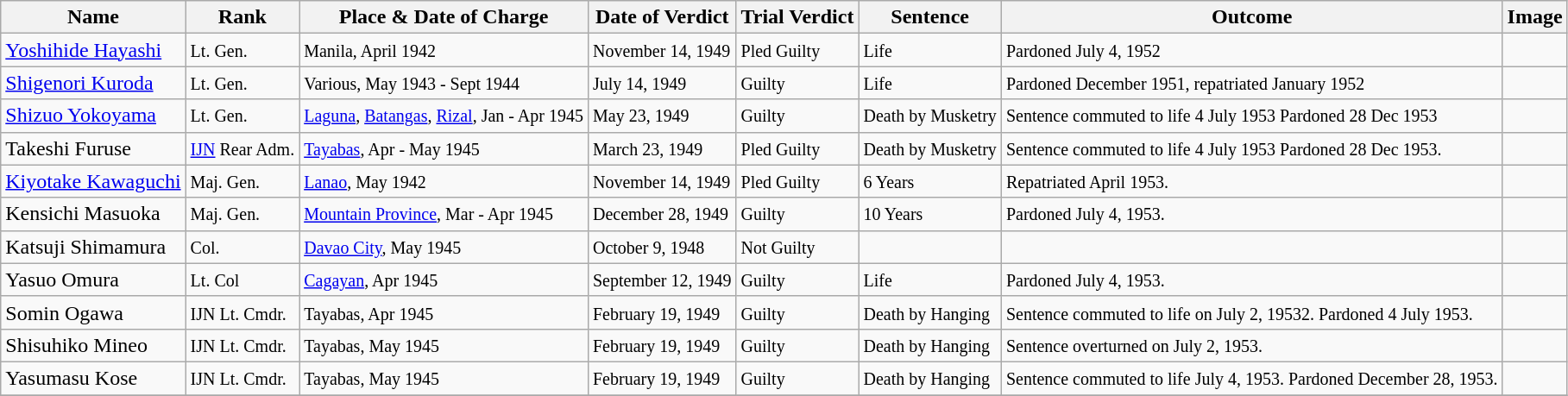<table class="wikitable sortable">
<tr>
<th>Name</th>
<th>Rank</th>
<th>Place & Date of Charge</th>
<th>Date of Verdict</th>
<th>Trial Verdict</th>
<th>Sentence</th>
<th>Outcome</th>
<th>Image</th>
</tr>
<tr>
<td><a href='#'>Yoshihide Hayashi</a></td>
<td><small>Lt. Gen.</small></td>
<td><small>Manila, April 1942</small></td>
<td><small>November 14, 1949</small></td>
<td><small>Pled Guilty</small></td>
<td><small>Life</small></td>
<td><small>Pardoned July 4, 1952</small></td>
<td><br></td>
</tr>
<tr>
<td><a href='#'>Shigenori Kuroda</a></td>
<td><small>Lt. Gen.</small></td>
<td><small>Various, May 1943 - Sept 1944</small></td>
<td><small>July 14, 1949</small></td>
<td><small>Guilty</small></td>
<td><small>Life</small></td>
<td><small>Pardoned December 1951, repatriated January 1952</small></td>
<td><br></td>
</tr>
<tr>
<td><a href='#'>Shizuo Yokoyama</a></td>
<td><small>Lt. Gen.</small></td>
<td><small><a href='#'>Laguna</a>, <a href='#'>Batangas</a>, <a href='#'>Rizal</a>, Jan - Apr 1945</small></td>
<td><small>May 23, 1949</small></td>
<td><small>Guilty</small></td>
<td><small>Death by Musketry</small></td>
<td><small>Sentence commuted to life  4 July 1953 Pardoned 28 Dec 1953</small></td>
<td><br></td>
</tr>
<tr>
<td>Takeshi Furuse</td>
<td><small><a href='#'>IJN</a> Rear Adm.</small></td>
<td><small><a href='#'>Tayabas</a>, Apr - May 1945</small></td>
<td><small>March 23, 1949</small></td>
<td><small>Pled Guilty</small></td>
<td><small>Death by Musketry</small></td>
<td><small>Sentence commuted to life  4 July 1953 Pardoned 28 Dec 1953.</small></td>
<td></td>
</tr>
<tr>
<td><a href='#'>Kiyotake Kawaguchi</a></td>
<td><small>Maj. Gen.</small></td>
<td><small><a href='#'>Lanao</a>, May 1942</small></td>
<td><small>November 14, 1949</small></td>
<td><small>Pled Guilty</small></td>
<td><small>6 Years</small></td>
<td><small>Repatriated April 1953.</small></td>
<td><br></td>
</tr>
<tr>
<td>Kensichi Masuoka</td>
<td><small>Maj. Gen.</small></td>
<td><small><a href='#'>Mountain Province</a>, Mar - Apr 1945</small></td>
<td><small>December 28, 1949</small></td>
<td><small>Guilty</small></td>
<td><small>10 Years</small></td>
<td><small>Pardoned July 4, 1953.</small></td>
<td></td>
</tr>
<tr>
<td>Katsuji Shimamura</td>
<td><small>Col.</small></td>
<td><small><a href='#'>Davao City</a>, May 1945</small></td>
<td><small>October 9, 1948</small></td>
<td><small>Not Guilty</small></td>
<td></td>
<td></td>
<td></td>
</tr>
<tr>
<td>Yasuo Omura</td>
<td><small>Lt. Col</small></td>
<td><small><a href='#'>Cagayan</a>, Apr 1945</small></td>
<td><small>September 12, 1949</small></td>
<td><small>Guilty</small></td>
<td><small>Life</small></td>
<td><small>Pardoned July 4, 1953.</small></td>
<td></td>
</tr>
<tr>
<td>Somin Ogawa</td>
<td><small>IJN Lt. Cmdr.</small></td>
<td><small>Tayabas, Apr 1945</small></td>
<td><small>February 19, 1949</small></td>
<td><small>Guilty</small></td>
<td><small>Death by Hanging</small></td>
<td><small>Sentence commuted to life on July 2, 19532. Pardoned 4 July 1953.</small></td>
<td></td>
</tr>
<tr>
<td>Shisuhiko Mineo</td>
<td><small>IJN Lt. Cmdr.</small></td>
<td><small>Tayabas, May 1945</small></td>
<td><small>February 19, 1949</small></td>
<td><small>Guilty</small></td>
<td><small>Death by Hanging</small></td>
<td><small>Sentence overturned on July 2, 1953.</small></td>
<td></td>
</tr>
<tr>
<td>Yasumasu Kose</td>
<td><small>IJN Lt. Cmdr.</small></td>
<td><small>Tayabas, May 1945</small></td>
<td><small>February 19, 1949</small></td>
<td><small>Guilty</small></td>
<td><small>Death by Hanging</small></td>
<td><small>Sentence commuted to life July 4, 1953. Pardoned December 28, 1953.</small></td>
<td></td>
</tr>
<tr>
</tr>
</table>
